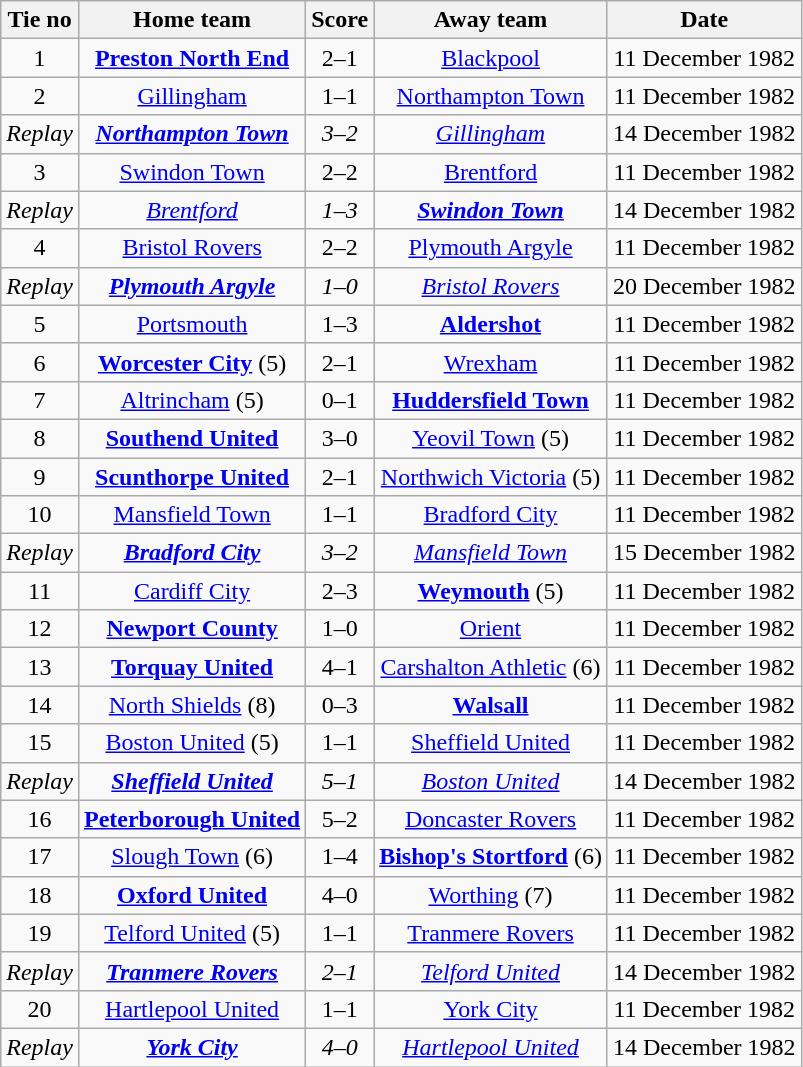<table class="wikitable" style="text-align: center">
<tr>
<th>Tie no</th>
<th>Home team</th>
<th>Score</th>
<th>Away team</th>
<th>Date</th>
</tr>
<tr>
<td>1</td>
<td><strong><a href='#'>Preston North End</a></strong></td>
<td>2–1</td>
<td><a href='#'>Blackpool</a></td>
<td>11 December 1982</td>
</tr>
<tr>
<td>2</td>
<td><a href='#'>Gillingham</a></td>
<td>1–1</td>
<td><a href='#'>Northampton Town</a></td>
<td>11 December 1982</td>
</tr>
<tr>
<td><em>Replay</em></td>
<td><strong><em><a href='#'>Northampton Town</a></em></strong></td>
<td><em>3–2</em></td>
<td><em><a href='#'>Gillingham</a></em></td>
<td>14 December 1982</td>
</tr>
<tr>
<td>3</td>
<td><a href='#'>Swindon Town</a></td>
<td>2–2</td>
<td><a href='#'>Brentford</a></td>
<td>11 December 1982</td>
</tr>
<tr>
<td><em>Replay</em></td>
<td><em><a href='#'>Brentford</a></em></td>
<td><em>1–3</em></td>
<td><strong><em><a href='#'>Swindon Town</a></em></strong></td>
<td>14 December 1982</td>
</tr>
<tr>
<td>4</td>
<td><a href='#'>Bristol Rovers</a></td>
<td>2–2</td>
<td><a href='#'>Plymouth Argyle</a></td>
<td>11 December 1982</td>
</tr>
<tr>
<td><em>Replay</em></td>
<td><strong><em><a href='#'>Plymouth Argyle</a></em></strong></td>
<td><em>1–0</em></td>
<td><em><a href='#'>Bristol Rovers</a></em></td>
<td>20 December 1982</td>
</tr>
<tr>
<td>5</td>
<td><a href='#'>Portsmouth</a></td>
<td>1–3</td>
<td><strong><a href='#'>Aldershot</a></strong></td>
<td>11 December 1982</td>
</tr>
<tr>
<td>6</td>
<td><strong><a href='#'>Worcester City</a></strong> (5)</td>
<td>2–1</td>
<td><a href='#'>Wrexham</a></td>
<td>11 December 1982</td>
</tr>
<tr>
<td>7</td>
<td><a href='#'>Altrincham</a> (5)</td>
<td>0–1</td>
<td><strong><a href='#'>Huddersfield Town</a></strong></td>
<td>11 December 1982</td>
</tr>
<tr>
<td>8</td>
<td><strong><a href='#'>Southend United</a></strong></td>
<td>3–0</td>
<td><a href='#'>Yeovil Town</a> (5)</td>
<td>11 December 1982</td>
</tr>
<tr>
<td>9</td>
<td><strong><a href='#'>Scunthorpe United</a></strong></td>
<td>2–1</td>
<td><a href='#'>Northwich Victoria</a> (5)</td>
<td>11 December 1982</td>
</tr>
<tr>
<td>10</td>
<td><a href='#'>Mansfield Town</a></td>
<td>1–1</td>
<td><a href='#'>Bradford City</a></td>
<td>11 December 1982</td>
</tr>
<tr>
<td><em>Replay</em></td>
<td><strong><em><a href='#'>Bradford City</a></em></strong></td>
<td><em>3–2</em></td>
<td><em><a href='#'>Mansfield Town</a></em></td>
<td>15 December 1982</td>
</tr>
<tr>
<td>11</td>
<td><a href='#'>Cardiff City</a></td>
<td>2–3</td>
<td><strong><a href='#'>Weymouth</a></strong> (5)</td>
<td>11 December 1982</td>
</tr>
<tr>
<td>12</td>
<td><strong><a href='#'>Newport County</a></strong></td>
<td>1–0</td>
<td><a href='#'>Orient</a></td>
<td>11 December 1982</td>
</tr>
<tr>
<td>13</td>
<td><strong><a href='#'>Torquay United</a></strong></td>
<td>4–1</td>
<td><a href='#'>Carshalton Athletic</a> (6)</td>
<td>11 December 1982</td>
</tr>
<tr>
<td>14</td>
<td><a href='#'>North Shields</a> (8)</td>
<td>0–3</td>
<td><strong><a href='#'>Walsall</a></strong></td>
<td>11 December 1982</td>
</tr>
<tr>
<td>15</td>
<td><a href='#'>Boston United</a> (5)</td>
<td>1–1</td>
<td><a href='#'>Sheffield United</a></td>
<td>11 December 1982</td>
</tr>
<tr>
<td><em>Replay</em></td>
<td><strong><em><a href='#'>Sheffield United</a></em></strong></td>
<td><em>5–1</em></td>
<td><em><a href='#'>Boston United</a></em></td>
<td>14 December 1982</td>
</tr>
<tr>
<td>16</td>
<td><strong><a href='#'>Peterborough United</a></strong></td>
<td>5–2</td>
<td><a href='#'>Doncaster Rovers</a></td>
<td>11 December 1982</td>
</tr>
<tr>
<td>17</td>
<td><a href='#'>Slough Town</a> (6)</td>
<td>1–4</td>
<td><strong><a href='#'>Bishop's Stortford</a></strong> (6)</td>
<td>11 December 1982</td>
</tr>
<tr>
<td>18</td>
<td><strong><a href='#'>Oxford United</a></strong></td>
<td>4–0</td>
<td><a href='#'>Worthing</a> (7)</td>
<td>11 December 1982</td>
</tr>
<tr>
<td>19</td>
<td><a href='#'>Telford United</a> (5)</td>
<td>1–1</td>
<td><a href='#'>Tranmere Rovers</a></td>
<td>11 December 1982</td>
</tr>
<tr>
<td><em>Replay</em></td>
<td><strong><em><a href='#'>Tranmere Rovers</a></em></strong></td>
<td><em>2–1</em></td>
<td><em><a href='#'>Telford United</a></em></td>
<td>14 December 1982</td>
</tr>
<tr>
<td>20</td>
<td><a href='#'>Hartlepool United</a></td>
<td>1–1</td>
<td><a href='#'>York City</a></td>
<td>11 December 1982</td>
</tr>
<tr>
<td><em>Replay</em></td>
<td><strong><em><a href='#'>York City</a></em></strong></td>
<td><em>4–0</em></td>
<td><em><a href='#'>Hartlepool United</a></em></td>
<td>14 December 1982</td>
</tr>
</table>
